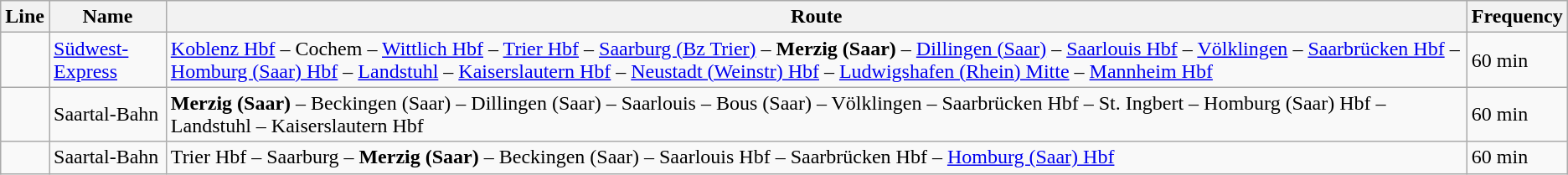<table class="wikitable">
<tr>
<th>Line</th>
<th>Name</th>
<th>Route</th>
<th>Frequency</th>
</tr>
<tr>
<td></td>
<td><a href='#'>Südwest-Express</a></td>
<td><a href='#'>Koblenz Hbf</a> – Cochem – <a href='#'>Wittlich Hbf</a> – <a href='#'>Trier Hbf</a> – <a href='#'>Saarburg (Bz Trier)</a> – <strong>Merzig (Saar)</strong> – <a href='#'>Dillingen (Saar)</a> – <a href='#'>Saarlouis Hbf</a> – <a href='#'>Völklingen</a> – <a href='#'>Saarbrücken Hbf</a> – <a href='#'>Homburg (Saar) Hbf</a> – <a href='#'>Landstuhl</a> – <a href='#'>Kaiserslautern Hbf</a> – <a href='#'>Neustadt (Weinstr) Hbf</a> – <a href='#'>Ludwigshafen (Rhein) Mitte</a> – <a href='#'>Mannheim Hbf</a></td>
<td>60 min</td>
</tr>
<tr>
<td></td>
<td>Saartal-Bahn</td>
<td><strong>Merzig (Saar)</strong> – Beckingen (Saar) – Dillingen (Saar) – Saarlouis – Bous (Saar) – Völklingen – Saarbrücken Hbf – St. Ingbert – Homburg (Saar) Hbf – Landstuhl – Kaiserslautern Hbf</td>
<td>60 min</td>
</tr>
<tr>
<td></td>
<td>Saartal-Bahn</td>
<td>Trier Hbf – Saarburg – <strong>Merzig (Saar)</strong> – Beckingen (Saar) – Saarlouis Hbf – Saarbrücken Hbf – <a href='#'>Homburg (Saar) Hbf</a></td>
<td>60 min</td>
</tr>
</table>
